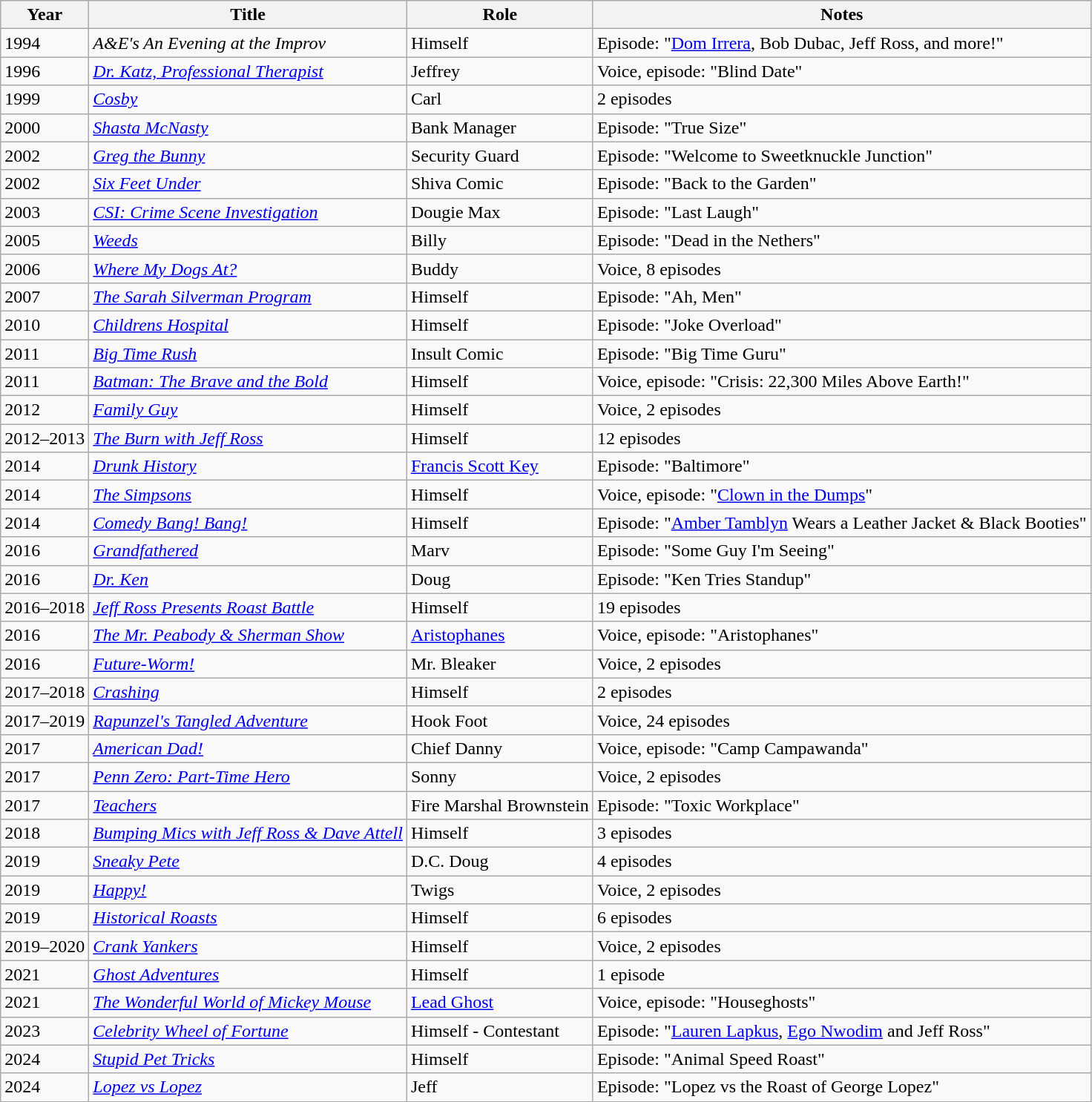<table class="wikitable sortable">
<tr>
<th>Year</th>
<th>Title</th>
<th>Role</th>
<th>Notes</th>
</tr>
<tr>
<td>1994</td>
<td><em>A&E's An Evening at the Improv</em></td>
<td>Himself</td>
<td>Episode: "<a href='#'>Dom Irrera</a>, Bob Dubac, Jeff Ross, and more!"</td>
</tr>
<tr>
<td>1996</td>
<td><em><a href='#'>Dr. Katz, Professional Therapist</a></em></td>
<td>Jeffrey</td>
<td>Voice, episode: "Blind Date"</td>
</tr>
<tr>
<td>1999</td>
<td><em><a href='#'>Cosby</a></em></td>
<td>Carl</td>
<td>2 episodes</td>
</tr>
<tr>
<td>2000</td>
<td><em><a href='#'>Shasta McNasty</a></em></td>
<td>Bank Manager</td>
<td>Episode: "True Size"</td>
</tr>
<tr>
<td>2002</td>
<td><em><a href='#'>Greg the Bunny</a></em></td>
<td>Security Guard</td>
<td>Episode: "Welcome to Sweetknuckle Junction"</td>
</tr>
<tr>
<td>2002</td>
<td><em><a href='#'>Six Feet Under</a></em></td>
<td>Shiva Comic</td>
<td>Episode: "Back to the Garden"</td>
</tr>
<tr>
<td>2003</td>
<td><em><a href='#'>CSI: Crime Scene Investigation</a></em></td>
<td>Dougie Max</td>
<td>Episode: "Last Laugh"</td>
</tr>
<tr>
<td>2005</td>
<td><em><a href='#'>Weeds</a></em></td>
<td>Billy</td>
<td>Episode: "Dead in the Nethers"</td>
</tr>
<tr>
<td>2006</td>
<td><em><a href='#'>Where My Dogs At?</a></em></td>
<td>Buddy</td>
<td>Voice, 8 episodes</td>
</tr>
<tr>
<td>2007</td>
<td><em><a href='#'>The Sarah Silverman Program</a></em></td>
<td>Himself</td>
<td>Episode: "Ah, Men"</td>
</tr>
<tr>
<td>2010</td>
<td><em><a href='#'>Childrens Hospital</a></em></td>
<td>Himself</td>
<td>Episode: "Joke Overload"</td>
</tr>
<tr>
<td>2011</td>
<td><em><a href='#'>Big Time Rush</a></em></td>
<td>Insult Comic</td>
<td>Episode: "Big Time Guru"</td>
</tr>
<tr>
<td>2011</td>
<td><em><a href='#'>Batman: The Brave and the Bold</a></em></td>
<td>Himself</td>
<td>Voice, episode: "Crisis: 22,300 Miles Above Earth!"</td>
</tr>
<tr>
<td>2012</td>
<td><em><a href='#'>Family Guy</a></em></td>
<td>Himself</td>
<td>Voice, 2 episodes</td>
</tr>
<tr>
<td>2012–2013</td>
<td><em><a href='#'>The Burn with Jeff Ross</a></em></td>
<td>Himself</td>
<td>12 episodes</td>
</tr>
<tr>
<td>2014</td>
<td><em><a href='#'>Drunk History</a></em></td>
<td><a href='#'>Francis Scott Key</a></td>
<td>Episode: "Baltimore"</td>
</tr>
<tr>
<td>2014</td>
<td><em><a href='#'>The Simpsons</a></em></td>
<td>Himself</td>
<td>Voice, episode: "<a href='#'>Clown in the Dumps</a>"</td>
</tr>
<tr>
<td>2014</td>
<td><em><a href='#'>Comedy Bang! Bang!</a></em></td>
<td>Himself</td>
<td>Episode: "<a href='#'>Amber Tamblyn</a> Wears a Leather Jacket & Black Booties"</td>
</tr>
<tr>
<td>2016</td>
<td><em><a href='#'>Grandfathered</a></em></td>
<td>Marv</td>
<td>Episode: "Some Guy I'm Seeing"</td>
</tr>
<tr>
<td>2016</td>
<td><em><a href='#'>Dr. Ken</a></em></td>
<td>Doug</td>
<td>Episode: "Ken Tries Standup"</td>
</tr>
<tr>
<td>2016–2018</td>
<td><em><a href='#'>Jeff Ross Presents Roast Battle</a></em></td>
<td>Himself</td>
<td>19 episodes</td>
</tr>
<tr>
<td>2016</td>
<td><em><a href='#'>The Mr. Peabody & Sherman Show</a></em></td>
<td><a href='#'>Aristophanes</a></td>
<td>Voice, episode: "Aristophanes"</td>
</tr>
<tr>
<td>2016</td>
<td><em><a href='#'>Future-Worm!</a></em></td>
<td>Mr. Bleaker</td>
<td>Voice, 2 episodes</td>
</tr>
<tr>
<td>2017–2018</td>
<td><em><a href='#'>Crashing</a></em></td>
<td>Himself</td>
<td>2 episodes</td>
</tr>
<tr>
<td>2017–2019</td>
<td><em><a href='#'>Rapunzel's Tangled Adventure</a></em></td>
<td>Hook Foot</td>
<td>Voice, 24 episodes</td>
</tr>
<tr>
<td>2017</td>
<td><em><a href='#'>American Dad!</a></em></td>
<td>Chief Danny</td>
<td>Voice, episode: "Camp Campawanda"</td>
</tr>
<tr>
<td>2017</td>
<td><em><a href='#'>Penn Zero: Part-Time Hero</a></em></td>
<td>Sonny</td>
<td>Voice, 2 episodes</td>
</tr>
<tr>
<td>2017</td>
<td><em><a href='#'>Teachers</a></em></td>
<td>Fire Marshal Brownstein</td>
<td>Episode: "Toxic Workplace"</td>
</tr>
<tr>
<td>2018</td>
<td><em><a href='#'>Bumping Mics with Jeff Ross & Dave Attell</a></em></td>
<td>Himself</td>
<td>3 episodes</td>
</tr>
<tr>
<td>2019</td>
<td><em><a href='#'>Sneaky Pete</a></em></td>
<td>D.C. Doug</td>
<td>4 episodes</td>
</tr>
<tr>
<td>2019</td>
<td><em><a href='#'>Happy!</a></em></td>
<td>Twigs</td>
<td>Voice, 2 episodes</td>
</tr>
<tr>
<td>2019</td>
<td><em><a href='#'>Historical Roasts</a></em></td>
<td>Himself</td>
<td>6 episodes</td>
</tr>
<tr>
<td>2019–2020</td>
<td><em><a href='#'>Crank Yankers</a></em></td>
<td>Himself</td>
<td>Voice, 2 episodes</td>
</tr>
<tr>
<td>2021</td>
<td><em><a href='#'>Ghost Adventures</a></em></td>
<td>Himself</td>
<td>1 episode</td>
</tr>
<tr>
<td>2021</td>
<td><em><a href='#'>The Wonderful World of Mickey Mouse</a></em></td>
<td><a href='#'>Lead Ghost</a></td>
<td>Voice, episode: "Houseghosts"</td>
</tr>
<tr>
<td>2023</td>
<td><em><a href='#'>Celebrity Wheel of Fortune</a></em></td>
<td>Himself - Contestant</td>
<td>Episode: "<a href='#'>Lauren Lapkus</a>, <a href='#'>Ego Nwodim</a> and Jeff Ross"</td>
</tr>
<tr>
<td>2024</td>
<td><em><a href='#'>Stupid Pet Tricks</a></em></td>
<td>Himself</td>
<td>Episode: "Animal Speed Roast"</td>
</tr>
<tr>
<td>2024</td>
<td><em><a href='#'>Lopez vs Lopez</a></em></td>
<td>Jeff</td>
<td>Episode: "Lopez vs the Roast of George Lopez"</td>
</tr>
</table>
